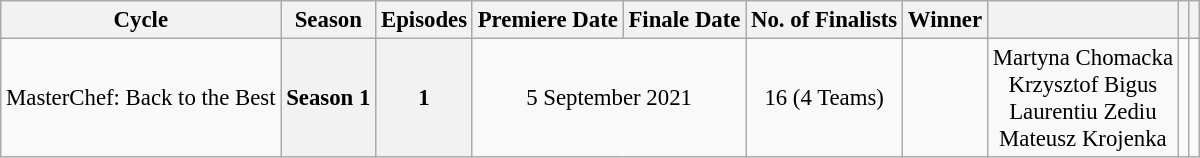<table class="wikitable" style="text-align:center; font-size:95%;">
<tr>
<th>Cycle</th>
<th>Season</th>
<th>Episodes</th>
<th>Premiere Date</th>
<th>Finale Date</th>
<th>No. of Finalists</th>
<th>Winner</th>
<th></th>
<th></th>
<th></th>
</tr>
<tr>
<td rowspan="1">MasterChef: Back to the Best</td>
<th>Season 1</th>
<th rowspan="1">1</th>
<td colspan="2">5 September 2021</td>
<td rowspan="1">16 (4 Teams)</td>
<td></td>
<td>Martyna Chomacka <br> Krzysztof Bigus <br> Laurentiu Zediu <br> Mateusz Krojenka</td>
<td rowspan="1"></td>
<td rowspan="1"></td>
</tr>
</table>
